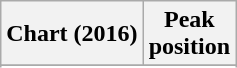<table class="wikitable sortable plainrowheaders" style="text-align:center">
<tr>
<th scope="col">Chart (2016)</th>
<th scope="col">Peak<br> position</th>
</tr>
<tr>
</tr>
<tr>
</tr>
</table>
